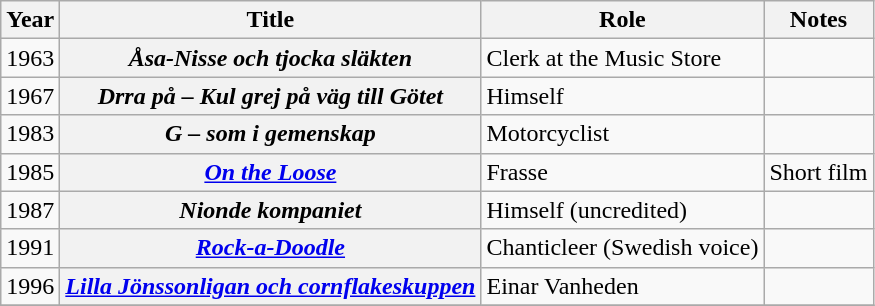<table class="wikitable sortable plainrowheaders">
<tr>
<th scope="col">Year</th>
<th scope="col">Title</th>
<th scope="col">Role</th>
<th scope="col" class="unsortable">Notes</th>
</tr>
<tr>
<td style="text-align:center;">1963</td>
<th scope="row"><em>Åsa-Nisse och tjocka släkten</em></th>
<td>Clerk at the Music Store</td>
<td></td>
</tr>
<tr>
<td style="text-align:center;">1967</td>
<th scope="row"><em>Drra på – Kul grej på väg till Götet</em></th>
<td>Himself</td>
<td></td>
</tr>
<tr>
<td style="text-align:center;">1983</td>
<th scope="row"><em>G – som i gemenskap</em></th>
<td>Motorcyclist</td>
<td></td>
</tr>
<tr>
<td style="text-align:center;">1985</td>
<th scope="row"><em><a href='#'>On the Loose</a></em></th>
<td>Frasse</td>
<td>Short film</td>
</tr>
<tr>
<td style="text-align:center;">1987</td>
<th scope="row"><em>Nionde kompaniet</em></th>
<td>Himself (uncredited)</td>
<td></td>
</tr>
<tr>
<td style="text-align:center;">1991</td>
<th scope="row"><em><a href='#'>Rock-a-Doodle</a></em></th>
<td>Chanticleer (Swedish voice)</td>
<td></td>
</tr>
<tr>
<td style="text-align:center;">1996</td>
<th scope="row"><em><a href='#'>Lilla Jönssonligan och cornflakeskuppen</a></em></th>
<td>Einar Vanheden</td>
<td></td>
</tr>
<tr>
</tr>
</table>
